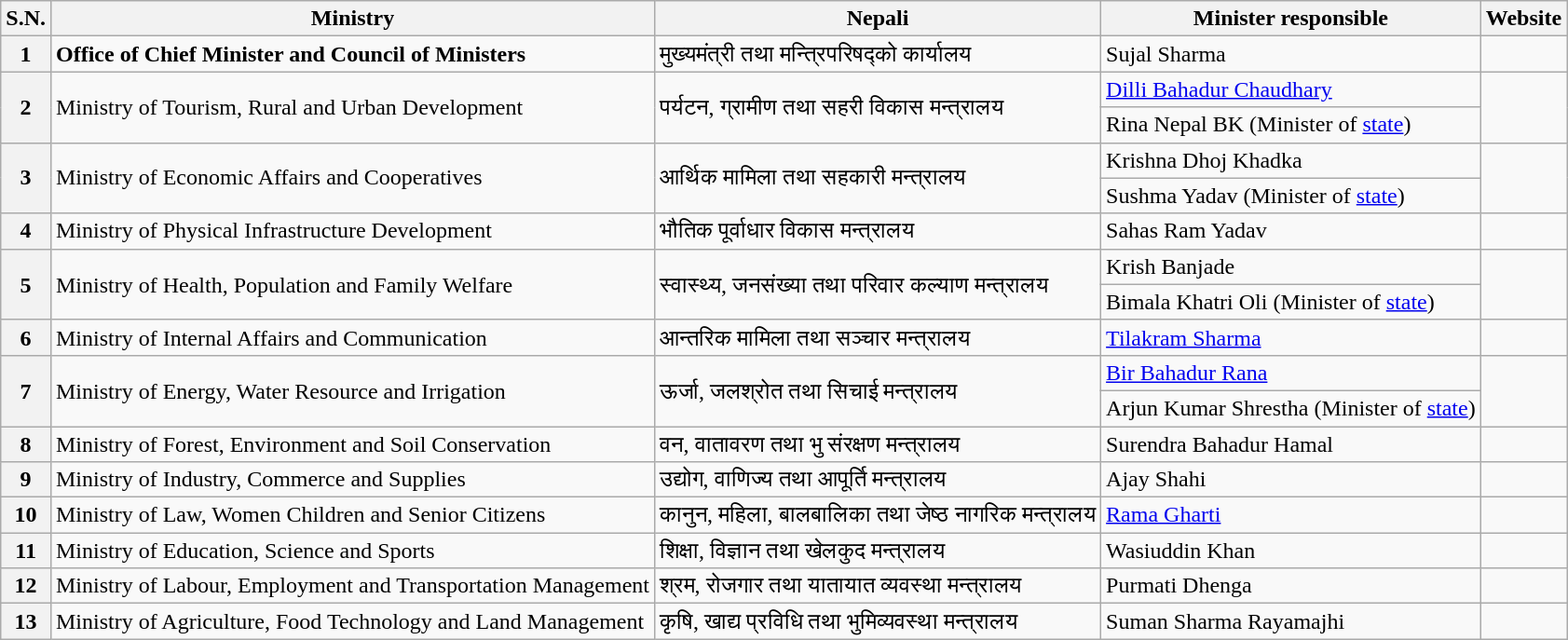<table class="wikitable">
<tr>
<th>S.N.</th>
<th>Ministry</th>
<th>Nepali</th>
<th>Minister responsible</th>
<th>Website</th>
</tr>
<tr>
<th>1</th>
<td><strong>Office of Chief Minister and Council of Ministers</strong></td>
<td>मुख्यमंत्री तथा मन्त्रिपरिषद्को कार्यालय</td>
<td>Sujal Sharma</td>
<td></td>
</tr>
<tr>
<th rowspan="2">2</th>
<td rowspan="2">Ministry of Tourism, Rural and Urban Development</td>
<td rowspan="2">पर्यटन, ग्रामीण तथा सहरी विकास मन्त्रालय</td>
<td><a href='#'>Dilli Bahadur Chaudhary</a></td>
<td rowspan="2"></td>
</tr>
<tr>
<td>Rina Nepal BK (Minister of <a href='#'>state</a>)</td>
</tr>
<tr>
<th rowspan="2">3</th>
<td rowspan="2">Ministry of Economic Affairs and Cooperatives</td>
<td rowspan="2">आर्थिक मामिला तथा सहकारी मन्त्रालय</td>
<td>Krishna Dhoj Khadka</td>
<td rowspan="2"></td>
</tr>
<tr>
<td>Sushma Yadav (Minister of <a href='#'>state</a>)</td>
</tr>
<tr>
<th>4</th>
<td>Ministry of Physical Infrastructure Development</td>
<td>भौतिक पूर्वाधार विकास मन्त्रालय</td>
<td>Sahas Ram Yadav</td>
<td></td>
</tr>
<tr>
<th rowspan="2">5</th>
<td rowspan="2">Ministry of Health, Population and Family Welfare</td>
<td rowspan="2">स्वास्थ्य, जनसंख्या तथा परिवार कल्याण मन्त्रालय</td>
<td>Krish Banjade</td>
<td rowspan="2"></td>
</tr>
<tr>
<td>Bimala Khatri Oli (Minister of <a href='#'>state</a>)</td>
</tr>
<tr>
<th>6</th>
<td>Ministry of Internal Affairs and Communication</td>
<td>आन्तरिक मामिला तथा सञ्चार मन्त्रालय</td>
<td><a href='#'>Tilakram Sharma</a></td>
<td></td>
</tr>
<tr>
<th rowspan="2">7</th>
<td rowspan="2">Ministry of Energy, Water Resource and Irrigation</td>
<td rowspan="2">ऊर्जा, जलश्रोत तथा सिचाई मन्त्रालय</td>
<td><a href='#'>Bir Bahadur Rana</a></td>
<td rowspan="2"></td>
</tr>
<tr>
<td>Arjun Kumar Shrestha (Minister of <a href='#'>state</a>)</td>
</tr>
<tr>
<th>8</th>
<td>Ministry of Forest, Environment and Soil Conservation</td>
<td>वन, वातावरण तथा भु संरक्षण मन्त्रालय</td>
<td>Surendra Bahadur Hamal</td>
<td></td>
</tr>
<tr>
<th>9</th>
<td>Ministry of Industry, Commerce and Supplies</td>
<td>उद्योग, वाणिज्य तथा आपूर्ति मन्त्रालय</td>
<td>Ajay Shahi</td>
<td></td>
</tr>
<tr>
<th>10</th>
<td>Ministry of Law, Women Children and Senior Citizens</td>
<td>कानुन, महिला, बालबालिका तथा जेष्ठ नागरिक मन्त्रालय</td>
<td><a href='#'>Rama Gharti</a></td>
<td></td>
</tr>
<tr>
<th>11</th>
<td>Ministry of Education, Science and Sports</td>
<td>शिक्षा, विज्ञान तथा खेलकुद मन्त्रालय</td>
<td>Wasiuddin Khan</td>
<td></td>
</tr>
<tr>
<th>12</th>
<td>Ministry of Labour, Employment and Transportation Management</td>
<td>श्रम, रोजगार तथा यातायात व्यवस्था मन्त्रालय</td>
<td>Purmati Dhenga</td>
<td></td>
</tr>
<tr>
<th>13</th>
<td>Ministry of Agriculture, Food Technology and Land Management</td>
<td>कृषि, खाद्य प्रविधि तथा भुमिव्यवस्था मन्त्रालय</td>
<td>Suman Sharma Rayamajhi</td>
<td></td>
</tr>
</table>
